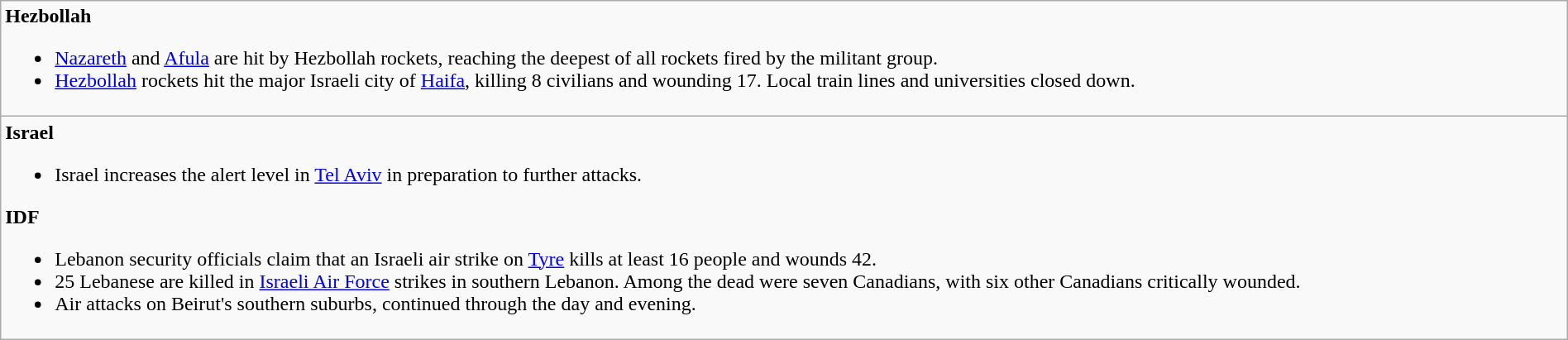<table style="width:100%;" class="wikitable">
<tr>
<td><strong>Hezbollah</strong><br><ul><li><a href='#'>Nazareth</a> and <a href='#'>Afula</a> are hit by Hezbollah rockets, reaching the deepest of all rockets fired by the militant group.</li><li><a href='#'>Hezbollah</a> rockets hit the major Israeli city of <a href='#'>Haifa</a>, killing 8 civilians and wounding 17. Local train lines and universities closed down.</li></ul></td>
</tr>
<tr>
<td><strong>Israel</strong><br><ul><li>Israel increases the alert level in <a href='#'>Tel Aviv</a> in preparation to further attacks.</li></ul><strong>IDF</strong><ul><li>Lebanon security officials claim that an Israeli air strike on <a href='#'>Tyre</a> kills at least 16 people and wounds 42.</li><li>25 Lebanese are killed in <a href='#'>Israeli Air Force</a> strikes in southern Lebanon. Among the dead were seven Canadians, with six other Canadians critically wounded.</li><li>Air attacks on Beirut's southern suburbs, continued through the day and evening.</li></ul></td>
</tr>
</table>
